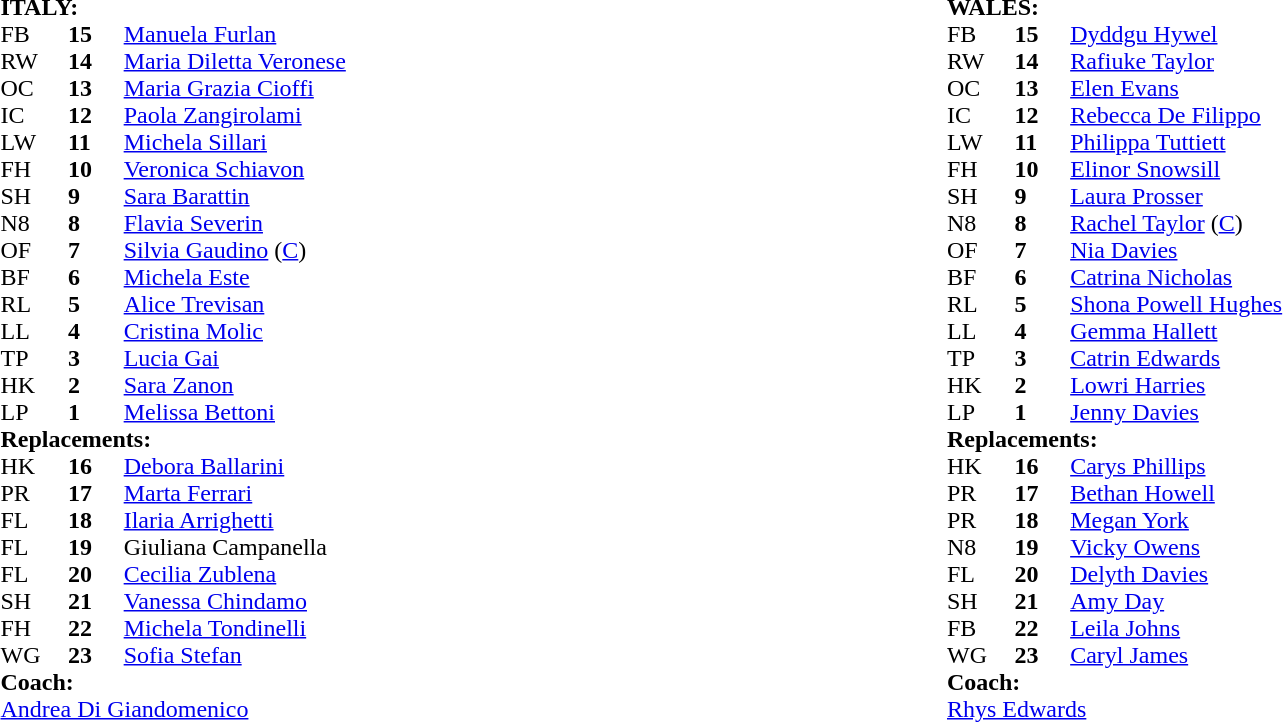<table style="width:100%">
<tr>
<td width="50%"><br><table cellspacing="0" cellpadding="0">
<tr>
<td colspan="4"><strong>ITALY:</strong></td>
</tr>
<tr>
<th width="3%"></th>
<th width="3%"></th>
<th width="22%"></th>
<th width="22%"></th>
</tr>
<tr>
<td>FB</td>
<td><strong>15</strong></td>
<td><a href='#'>Manuela Furlan</a></td>
</tr>
<tr>
<td>RW</td>
<td><strong>14</strong></td>
<td><a href='#'>Maria Diletta Veronese</a></td>
<td></td>
</tr>
<tr>
<td>OC</td>
<td><strong>13</strong></td>
<td><a href='#'>Maria Grazia Cioffi</a></td>
<td></td>
</tr>
<tr>
<td>IC</td>
<td><strong>12</strong></td>
<td><a href='#'>Paola Zangirolami</a></td>
</tr>
<tr>
<td>LW</td>
<td><strong>11</strong></td>
<td><a href='#'>Michela Sillari</a></td>
</tr>
<tr>
<td>FH</td>
<td><strong>10</strong></td>
<td><a href='#'>Veronica Schiavon</a></td>
</tr>
<tr>
<td>SH</td>
<td><strong>9</strong></td>
<td><a href='#'>Sara Barattin</a></td>
</tr>
<tr>
<td>N8</td>
<td><strong>8</strong></td>
<td><a href='#'>Flavia Severin</a></td>
</tr>
<tr>
<td>OF</td>
<td><strong>7</strong></td>
<td><a href='#'>Silvia Gaudino</a> (<a href='#'>C</a>)</td>
</tr>
<tr>
<td>BF</td>
<td><strong>6</strong></td>
<td><a href='#'>Michela Este</a></td>
</tr>
<tr>
<td>RL</td>
<td><strong>5</strong></td>
<td><a href='#'>Alice Trevisan</a></td>
</tr>
<tr>
<td>LL</td>
<td><strong>4</strong></td>
<td><a href='#'>Cristina Molic</a></td>
</tr>
<tr>
<td>TP</td>
<td><strong>3</strong></td>
<td><a href='#'>Lucia Gai</a></td>
</tr>
<tr>
<td>HK</td>
<td><strong>2</strong></td>
<td><a href='#'>Sara Zanon</a></td>
<td></td>
</tr>
<tr>
<td>LP</td>
<td><strong>1</strong></td>
<td><a href='#'>Melissa Bettoni</a></td>
</tr>
<tr>
<td colspan=4><strong>Replacements:</strong></td>
</tr>
<tr>
<td>HK</td>
<td><strong>16</strong></td>
<td><a href='#'>Debora Ballarini</a></td>
<td></td>
</tr>
<tr>
<td>PR</td>
<td><strong>17</strong></td>
<td><a href='#'>Marta Ferrari</a></td>
</tr>
<tr>
<td>FL</td>
<td><strong>18</strong></td>
<td><a href='#'>Ilaria Arrighetti</a></td>
</tr>
<tr>
<td>FL</td>
<td><strong>19</strong></td>
<td>Giuliana Campanella</td>
</tr>
<tr>
<td>FL</td>
<td><strong>20</strong></td>
<td><a href='#'>Cecilia Zublena</a></td>
</tr>
<tr>
<td>SH</td>
<td><strong>21</strong></td>
<td><a href='#'>Vanessa Chindamo</a></td>
</tr>
<tr>
<td>FH</td>
<td><strong>22</strong></td>
<td><a href='#'>Michela Tondinelli</a></td>
<td></td>
</tr>
<tr>
<td>WG</td>
<td><strong>23</strong></td>
<td><a href='#'>Sofia Stefan</a></td>
<td></td>
</tr>
<tr>
<td colspan="4"><strong>Coach:</strong></td>
</tr>
<tr>
<td colspan="4"> <a href='#'>Andrea Di Giandomenico</a></td>
</tr>
<tr>
</tr>
</table>
</td>
<td width="50%"><br><table cellspacing="0" cellpadding="0">
<tr>
<td colspan="4"><strong>WALES:</strong></td>
</tr>
<tr>
<th width="3%"></th>
<th width="3%"></th>
<th width="22%"></th>
<th width="22%"></th>
</tr>
<tr>
<td>FB</td>
<td><strong>15</strong></td>
<td><a href='#'>Dyddgu Hywel</a></td>
<td></td>
</tr>
<tr>
<td>RW</td>
<td><strong>14</strong></td>
<td><a href='#'>Rafiuke Taylor</a></td>
<td></td>
</tr>
<tr>
<td>OC</td>
<td><strong>13</strong></td>
<td><a href='#'>Elen Evans</a></td>
</tr>
<tr>
<td>IC</td>
<td><strong>12</strong></td>
<td><a href='#'>Rebecca De Filippo</a></td>
</tr>
<tr>
<td>LW</td>
<td><strong>11</strong></td>
<td><a href='#'>Philippa Tuttiett</a></td>
</tr>
<tr>
<td>FH</td>
<td><strong>10</strong></td>
<td><a href='#'>Elinor Snowsill</a></td>
</tr>
<tr>
<td>SH</td>
<td><strong>9</strong></td>
<td><a href='#'>Laura Prosser</a></td>
</tr>
<tr>
<td>N8</td>
<td><strong>8</strong></td>
<td><a href='#'>Rachel Taylor</a> (<a href='#'>C</a>)</td>
</tr>
<tr>
<td>OF</td>
<td><strong>7</strong></td>
<td><a href='#'>Nia Davies</a></td>
</tr>
<tr>
<td>BF</td>
<td><strong>6</strong></td>
<td><a href='#'>Catrina Nicholas</a></td>
</tr>
<tr>
<td>RL</td>
<td><strong>5</strong></td>
<td><a href='#'>Shona Powell Hughes</a></td>
</tr>
<tr>
<td>LL</td>
<td><strong>4</strong></td>
<td><a href='#'>Gemma Hallett</a></td>
</tr>
<tr>
<td>TP</td>
<td><strong>3</strong></td>
<td><a href='#'>Catrin Edwards</a></td>
<td></td>
</tr>
<tr>
<td>HK</td>
<td><strong>2</strong></td>
<td><a href='#'>Lowri Harries</a></td>
<td></td>
</tr>
<tr>
<td>LP</td>
<td><strong>1</strong></td>
<td><a href='#'>Jenny Davies</a></td>
<td></td>
</tr>
<tr>
<td colspan=4><strong>Replacements:</strong></td>
</tr>
<tr>
<td>HK</td>
<td><strong>16</strong></td>
<td><a href='#'>Carys Phillips</a></td>
<td></td>
</tr>
<tr>
<td>PR</td>
<td><strong>17</strong></td>
<td><a href='#'>Bethan Howell</a></td>
<td></td>
</tr>
<tr>
<td>PR</td>
<td><strong>18</strong></td>
<td><a href='#'>Megan York</a></td>
<td></td>
</tr>
<tr>
<td>N8</td>
<td><strong>19</strong></td>
<td><a href='#'>Vicky Owens</a></td>
</tr>
<tr>
<td>FL</td>
<td><strong>20</strong></td>
<td><a href='#'>Delyth Davies</a></td>
</tr>
<tr>
<td>SH</td>
<td><strong>21</strong></td>
<td><a href='#'>Amy Day</a></td>
</tr>
<tr>
<td>FB</td>
<td><strong>22</strong></td>
<td><a href='#'>Leila Johns</a></td>
<td></td>
</tr>
<tr>
<td>WG</td>
<td><strong>23</strong></td>
<td><a href='#'>Caryl James</a></td>
<td></td>
</tr>
<tr>
<td colspan="4"><strong>Coach:</strong></td>
</tr>
<tr>
<td colspan="4"> <a href='#'>Rhys Edwards</a></td>
</tr>
<tr>
</tr>
</table>
</td>
</tr>
</table>
